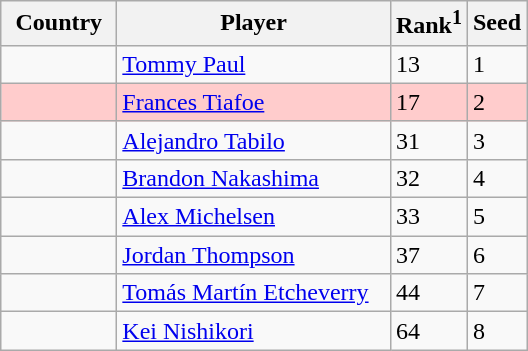<table class="sortable wikitable">
<tr>
<th width="70">Country</th>
<th width="175">Player</th>
<th>Rank<sup>1</sup></th>
<th>Seed</th>
</tr>
<tr>
<td></td>
<td><a href='#'>Tommy Paul</a></td>
<td>13</td>
<td>1</td>
</tr>
<tr bgcolor=#fcc>
<td></td>
<td><a href='#'>Frances Tiafoe</a></td>
<td>17</td>
<td>2</td>
</tr>
<tr>
<td></td>
<td><a href='#'>Alejandro Tabilo</a></td>
<td>31</td>
<td>3</td>
</tr>
<tr>
<td></td>
<td><a href='#'>Brandon Nakashima</a></td>
<td>32</td>
<td>4</td>
</tr>
<tr>
<td></td>
<td><a href='#'>Alex Michelsen</a></td>
<td>33</td>
<td>5</td>
</tr>
<tr>
<td></td>
<td><a href='#'>Jordan Thompson</a></td>
<td>37</td>
<td>6</td>
</tr>
<tr>
<td></td>
<td><a href='#'>Tomás Martín Etcheverry</a></td>
<td>44</td>
<td>7</td>
</tr>
<tr>
<td></td>
<td><a href='#'>Kei Nishikori</a></td>
<td>64</td>
<td>8</td>
</tr>
</table>
